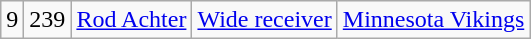<table class="wikitable" style="text-align:center">
<tr>
<td>9</td>
<td>239</td>
<td><a href='#'>Rod Achter</a></td>
<td><a href='#'>Wide receiver</a></td>
<td><a href='#'>Minnesota Vikings</a></td>
</tr>
</table>
